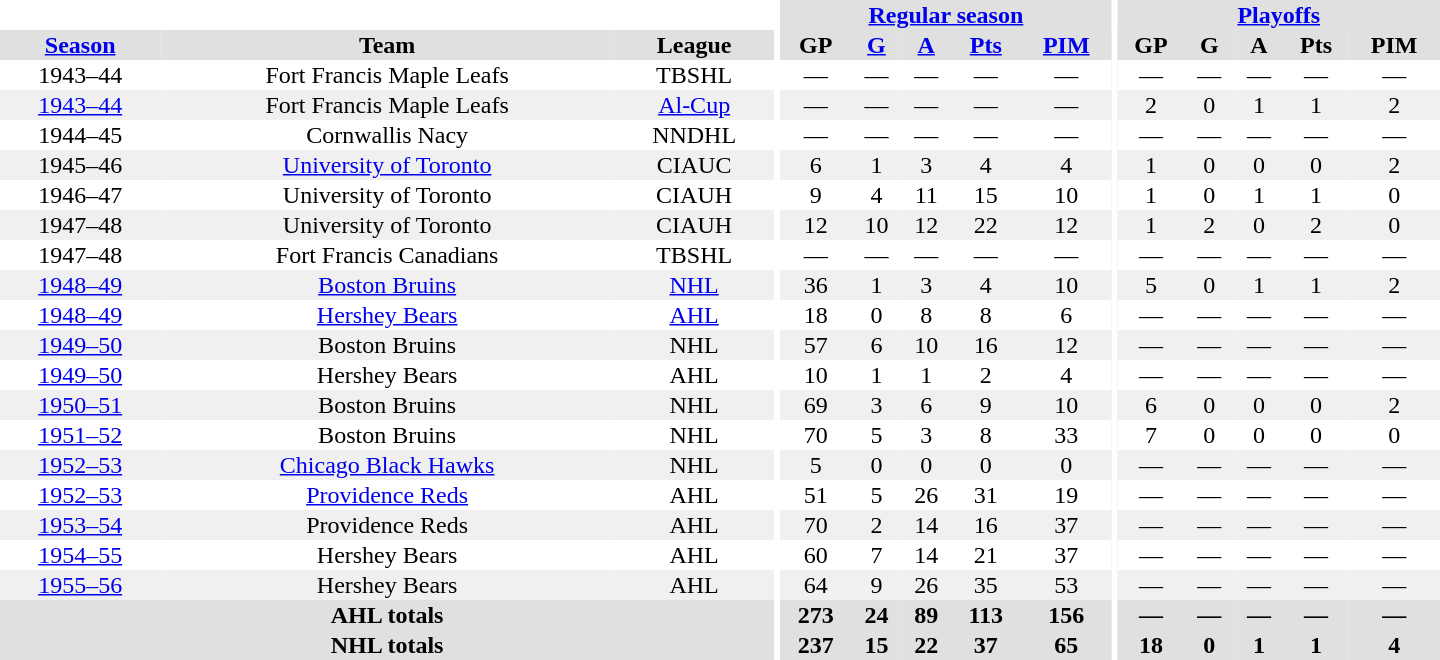<table border="0" cellpadding="1" cellspacing="0" style="text-align:center; width:60em">
<tr bgcolor="#e0e0e0">
<th colspan="3" bgcolor="#ffffff"></th>
<th rowspan="100" bgcolor="#ffffff"></th>
<th colspan="5"><a href='#'>Regular season</a></th>
<th rowspan="100" bgcolor="#ffffff"></th>
<th colspan="5"><a href='#'>Playoffs</a></th>
</tr>
<tr bgcolor="#e0e0e0">
<th><a href='#'>Season</a></th>
<th>Team</th>
<th>League</th>
<th>GP</th>
<th><a href='#'>G</a></th>
<th><a href='#'>A</a></th>
<th><a href='#'>Pts</a></th>
<th><a href='#'>PIM</a></th>
<th>GP</th>
<th>G</th>
<th>A</th>
<th>Pts</th>
<th>PIM</th>
</tr>
<tr>
<td>1943–44</td>
<td>Fort Francis Maple Leafs</td>
<td>TBSHL</td>
<td>—</td>
<td>—</td>
<td>—</td>
<td>—</td>
<td>—</td>
<td>—</td>
<td>—</td>
<td>—</td>
<td>—</td>
<td>—</td>
</tr>
<tr bgcolor="#f0f0f0">
<td><a href='#'>1943–44</a></td>
<td>Fort Francis Maple Leafs</td>
<td><a href='#'>Al-Cup</a></td>
<td>—</td>
<td>—</td>
<td>—</td>
<td>—</td>
<td>—</td>
<td>2</td>
<td>0</td>
<td>1</td>
<td>1</td>
<td>2</td>
</tr>
<tr>
<td>1944–45</td>
<td>Cornwallis Nacy</td>
<td>NNDHL</td>
<td>—</td>
<td>—</td>
<td>—</td>
<td>—</td>
<td>—</td>
<td>—</td>
<td>—</td>
<td>—</td>
<td>—</td>
<td>—</td>
</tr>
<tr bgcolor="#f0f0f0">
<td>1945–46</td>
<td><a href='#'>University of Toronto</a></td>
<td>CIAUC</td>
<td>6</td>
<td>1</td>
<td>3</td>
<td>4</td>
<td>4</td>
<td>1</td>
<td>0</td>
<td>0</td>
<td>0</td>
<td>2</td>
</tr>
<tr>
<td>1946–47</td>
<td>University of Toronto</td>
<td>CIAUH</td>
<td>9</td>
<td>4</td>
<td>11</td>
<td>15</td>
<td>10</td>
<td>1</td>
<td>0</td>
<td>1</td>
<td>1</td>
<td>0</td>
</tr>
<tr bgcolor="#f0f0f0">
<td>1947–48</td>
<td>University of Toronto</td>
<td>CIAUH</td>
<td>12</td>
<td>10</td>
<td>12</td>
<td>22</td>
<td>12</td>
<td>1</td>
<td>2</td>
<td>0</td>
<td>2</td>
<td>0</td>
</tr>
<tr>
<td>1947–48</td>
<td>Fort Francis Canadians</td>
<td>TBSHL</td>
<td>—</td>
<td>—</td>
<td>—</td>
<td>—</td>
<td>—</td>
<td>—</td>
<td>—</td>
<td>—</td>
<td>—</td>
<td>—</td>
</tr>
<tr bgcolor="#f0f0f0">
<td><a href='#'>1948–49</a></td>
<td><a href='#'>Boston Bruins</a></td>
<td><a href='#'>NHL</a></td>
<td>36</td>
<td>1</td>
<td>3</td>
<td>4</td>
<td>10</td>
<td>5</td>
<td>0</td>
<td>1</td>
<td>1</td>
<td>2</td>
</tr>
<tr>
<td><a href='#'>1948–49</a></td>
<td><a href='#'>Hershey Bears</a></td>
<td><a href='#'>AHL</a></td>
<td>18</td>
<td>0</td>
<td>8</td>
<td>8</td>
<td>6</td>
<td>—</td>
<td>—</td>
<td>—</td>
<td>—</td>
<td>—</td>
</tr>
<tr bgcolor="#f0f0f0">
<td><a href='#'>1949–50</a></td>
<td>Boston Bruins</td>
<td>NHL</td>
<td>57</td>
<td>6</td>
<td>10</td>
<td>16</td>
<td>12</td>
<td>—</td>
<td>—</td>
<td>—</td>
<td>—</td>
<td>—</td>
</tr>
<tr>
<td><a href='#'>1949–50</a></td>
<td>Hershey Bears</td>
<td>AHL</td>
<td>10</td>
<td>1</td>
<td>1</td>
<td>2</td>
<td>4</td>
<td>—</td>
<td>—</td>
<td>—</td>
<td>—</td>
<td>—</td>
</tr>
<tr bgcolor="#f0f0f0">
<td><a href='#'>1950–51</a></td>
<td>Boston Bruins</td>
<td>NHL</td>
<td>69</td>
<td>3</td>
<td>6</td>
<td>9</td>
<td>10</td>
<td>6</td>
<td>0</td>
<td>0</td>
<td>0</td>
<td>2</td>
</tr>
<tr>
<td><a href='#'>1951–52</a></td>
<td>Boston Bruins</td>
<td>NHL</td>
<td>70</td>
<td>5</td>
<td>3</td>
<td>8</td>
<td>33</td>
<td>7</td>
<td>0</td>
<td>0</td>
<td>0</td>
<td>0</td>
</tr>
<tr bgcolor="#f0f0f0">
<td><a href='#'>1952–53</a></td>
<td><a href='#'>Chicago Black Hawks</a></td>
<td>NHL</td>
<td>5</td>
<td>0</td>
<td>0</td>
<td>0</td>
<td>0</td>
<td>—</td>
<td>—</td>
<td>—</td>
<td>—</td>
<td>—</td>
</tr>
<tr>
<td><a href='#'>1952–53</a></td>
<td><a href='#'>Providence Reds</a></td>
<td>AHL</td>
<td>51</td>
<td>5</td>
<td>26</td>
<td>31</td>
<td>19</td>
<td>—</td>
<td>—</td>
<td>—</td>
<td>—</td>
<td>—</td>
</tr>
<tr bgcolor="#f0f0f0">
<td><a href='#'>1953–54</a></td>
<td>Providence Reds</td>
<td>AHL</td>
<td>70</td>
<td>2</td>
<td>14</td>
<td>16</td>
<td>37</td>
<td>—</td>
<td>—</td>
<td>—</td>
<td>—</td>
<td>—</td>
</tr>
<tr>
<td><a href='#'>1954–55</a></td>
<td>Hershey Bears</td>
<td>AHL</td>
<td>60</td>
<td>7</td>
<td>14</td>
<td>21</td>
<td>37</td>
<td>—</td>
<td>—</td>
<td>—</td>
<td>—</td>
<td>—</td>
</tr>
<tr bgcolor="#f0f0f0">
<td><a href='#'>1955–56</a></td>
<td>Hershey Bears</td>
<td>AHL</td>
<td>64</td>
<td>9</td>
<td>26</td>
<td>35</td>
<td>53</td>
<td>—</td>
<td>—</td>
<td>—</td>
<td>—</td>
<td>—</td>
</tr>
<tr bgcolor="#e0e0e0">
<th colspan="3">AHL totals</th>
<th>273</th>
<th>24</th>
<th>89</th>
<th>113</th>
<th>156</th>
<th>—</th>
<th>—</th>
<th>—</th>
<th>—</th>
<th>—</th>
</tr>
<tr bgcolor="#e0e0e0">
<th colspan="3">NHL totals</th>
<th>237</th>
<th>15</th>
<th>22</th>
<th>37</th>
<th>65</th>
<th>18</th>
<th>0</th>
<th>1</th>
<th>1</th>
<th>4</th>
</tr>
</table>
